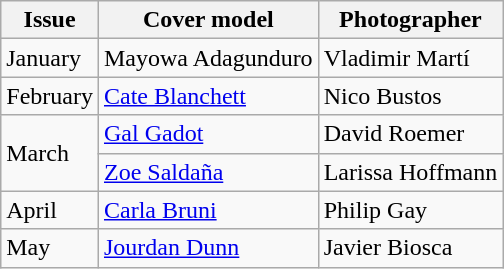<table class="sortable wikitable">
<tr>
<th>Issue</th>
<th>Cover model</th>
<th>Photographer</th>
</tr>
<tr>
<td>January</td>
<td>Mayowa Adagunduro</td>
<td>Vladimir Martí</td>
</tr>
<tr>
<td>February</td>
<td><a href='#'>Cate Blanchett</a></td>
<td>Nico Bustos</td>
</tr>
<tr>
<td rowspan="2">March</td>
<td><a href='#'>Gal Gadot</a></td>
<td>David Roemer</td>
</tr>
<tr>
<td><a href='#'>Zoe Saldaña</a></td>
<td>Larissa Hoffmann</td>
</tr>
<tr>
<td>April</td>
<td><a href='#'>Carla Bruni</a></td>
<td>Philip Gay</td>
</tr>
<tr>
<td>May</td>
<td><a href='#'>Jourdan Dunn</a></td>
<td>Javier Biosca</td>
</tr>
</table>
